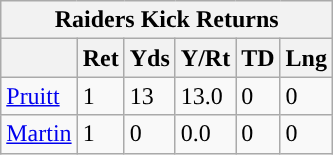<table class="wikitable">
<tr>
<th colspan="6">Raiders Kick Returns</th>
</tr>
<tr>
<th></th>
<th>Ret</th>
<th>Yds</th>
<th>Y/Rt</th>
<th>TD</th>
<th>Lng</th>
</tr>
<tr>
<td><a href='#'>Pruitt</a></td>
<td>1</td>
<td>13</td>
<td>13.0</td>
<td>0</td>
<td>0</td>
</tr>
<tr>
<td><a href='#'>Martin</a></td>
<td>1</td>
<td>0</td>
<td>0.0</td>
<td>0</td>
<td>0</td>
</tr>
</table>
